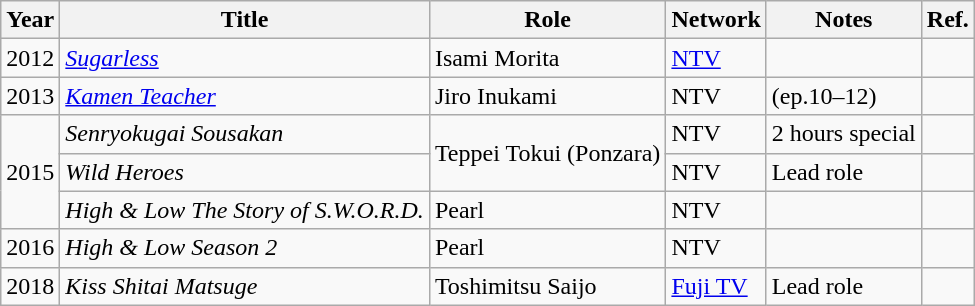<table class="wikitable">
<tr>
<th>Year</th>
<th>Title</th>
<th>Role</th>
<th>Network</th>
<th>Notes</th>
<th>Ref.</th>
</tr>
<tr>
<td>2012</td>
<td><a href='#'><em>Sugarless</em></a></td>
<td>Isami Morita</td>
<td><a href='#'>NTV</a></td>
<td></td>
<td></td>
</tr>
<tr>
<td>2013</td>
<td><em><a href='#'>Kamen Teacher</a></em></td>
<td>Jiro Inukami</td>
<td>NTV</td>
<td>(ep.10–12)</td>
<td></td>
</tr>
<tr>
<td rowspan="3">2015</td>
<td><em>Senryokugai Sousakan</em></td>
<td rowspan="2">Teppei Tokui (Ponzara)</td>
<td>NTV</td>
<td>2 hours special</td>
<td></td>
</tr>
<tr>
<td><em>Wild Heroes</em></td>
<td>NTV</td>
<td>Lead role</td>
<td></td>
</tr>
<tr>
<td><em>High & Low The Story of S.W.O.R.D.</em></td>
<td>Pearl</td>
<td>NTV</td>
<td></td>
<td></td>
</tr>
<tr>
<td>2016</td>
<td><em>High & Low Season 2</em></td>
<td>Pearl</td>
<td>NTV</td>
<td></td>
<td></td>
</tr>
<tr>
<td>2018</td>
<td><em>Kiss Shitai Matsuge</em></td>
<td>Toshimitsu Saijo</td>
<td><a href='#'>Fuji TV</a></td>
<td>Lead role</td>
<td></td>
</tr>
</table>
